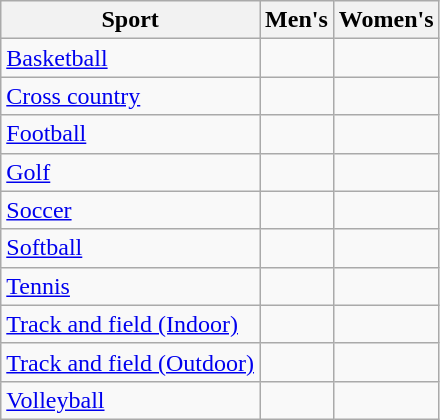<table class="wikitable" style=>
<tr>
<th>Sport</th>
<th>Men's</th>
<th>Women's</th>
</tr>
<tr>
<td><a href='#'>Basketball</a></td>
<td></td>
<td></td>
</tr>
<tr>
<td><a href='#'>Cross country</a></td>
<td></td>
<td></td>
</tr>
<tr>
<td><a href='#'>Football</a></td>
<td></td>
<td></td>
</tr>
<tr>
<td><a href='#'>Golf</a></td>
<td></td>
<td></td>
</tr>
<tr>
<td><a href='#'>Soccer</a></td>
<td></td>
<td></td>
</tr>
<tr>
<td><a href='#'>Softball</a></td>
<td></td>
<td></td>
</tr>
<tr>
<td><a href='#'>Tennis</a></td>
<td></td>
<td></td>
</tr>
<tr>
<td><a href='#'>Track and field (Indoor)</a></td>
<td></td>
<td></td>
</tr>
<tr>
<td><a href='#'>Track and field (Outdoor)</a></td>
<td></td>
<td></td>
</tr>
<tr>
<td><a href='#'>Volleyball</a></td>
<td></td>
<td></td>
</tr>
</table>
